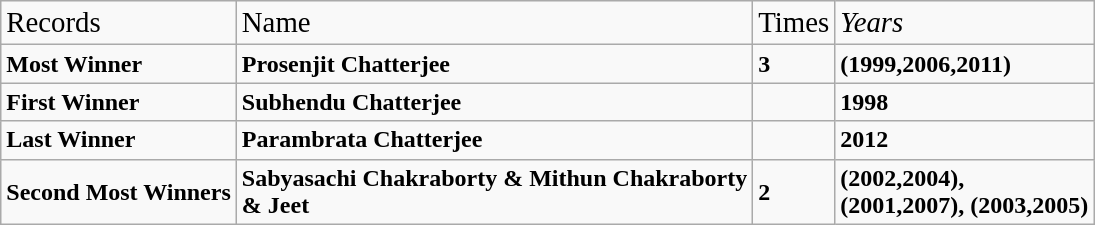<table class="wikitable">
<tr>
<td><big>Records</big></td>
<td><big>Name</big></td>
<td><big>Times</big></td>
<td><em><big>Years</big></em></td>
</tr>
<tr>
<td><strong>Most Winner</strong></td>
<td><strong>Prosenjit  Chatterjee</strong></td>
<td><strong>3</strong></td>
<td><strong>(1999,2006,2011)</strong></td>
</tr>
<tr>
<td><strong>First Winner</strong></td>
<td><strong>Subhendu Chatterjee</strong></td>
<td></td>
<td><strong>1998</strong></td>
</tr>
<tr>
<td><strong>Last Winner</strong></td>
<td><strong>Parambrata Chatterjee</strong></td>
<td></td>
<td><strong>2012</strong></td>
</tr>
<tr>
<td><strong>Second Most Winners</strong></td>
<td><strong>Sabyasachi  Chakraborty & Mithun Chakraborty</strong><br><strong>& Jeet</strong></td>
<td><strong>2</strong></td>
<td><strong>(2002,2004),</strong><br><strong>(2001,2007),</strong>
<strong>(2003,2005)</strong></td>
</tr>
</table>
